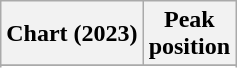<table class="wikitable sortable plainrowheaders" style="text-align:center">
<tr>
<th scope="col">Chart (2023)</th>
<th scope="col">Peak<br>position</th>
</tr>
<tr>
</tr>
<tr>
</tr>
<tr>
</tr>
<tr>
</tr>
</table>
